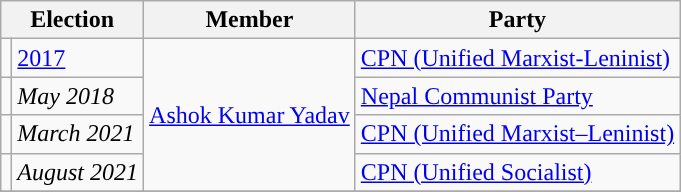<table class="wikitable">
<tr>
<th colspan="2">Election</th>
<th>Member</th>
<th>Party</th>
</tr>
<tr>
<td style="background-color:"></td>
<td><a href='#'>2017</a></td>
<td rowspan="4"><a href='#'>Ashok Kumar Yadav</a></td>
<td><a href='#'>CPN (Unified Marxist-Leninist)</a></td>
</tr>
<tr>
<td style="background-color:"></td>
<td><em>May 2018</em></td>
<td><a href='#'>Nepal Communist Party</a></td>
</tr>
<tr>
<td style="background-color:"></td>
<td><em>March 2021</em></td>
<td><a href='#'>CPN (Unified Marxist–Leninist)</a></td>
</tr>
<tr>
<td style="background-color:"></td>
<td><em>August 2021</em></td>
<td><a href='#'>CPN (Unified Socialist)</a></td>
</tr>
<tr>
</tr>
</table>
